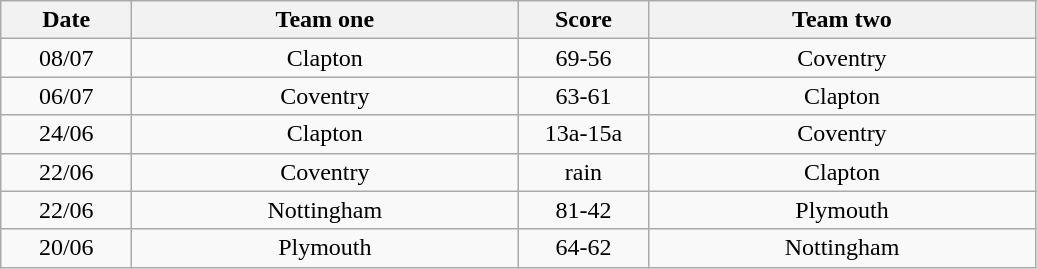<table class="wikitable" style="text-align: center">
<tr>
<th width=80>Date</th>
<th width=250>Team one</th>
<th width=80>Score</th>
<th width=250>Team two</th>
</tr>
<tr>
<td>08/07</td>
<td>Clapton</td>
<td>69-56</td>
<td>Coventry</td>
</tr>
<tr>
<td>06/07</td>
<td>Coventry</td>
<td>63-61</td>
<td>Clapton</td>
</tr>
<tr>
<td>24/06</td>
<td>Clapton</td>
<td>13a-15a</td>
<td>Coventry</td>
</tr>
<tr>
<td>22/06</td>
<td>Coventry</td>
<td>rain</td>
<td>Clapton</td>
</tr>
<tr>
<td>22/06</td>
<td>Nottingham</td>
<td>81-42</td>
<td>Plymouth</td>
</tr>
<tr>
<td>20/06</td>
<td>Plymouth</td>
<td>64-62</td>
<td>Nottingham</td>
</tr>
</table>
